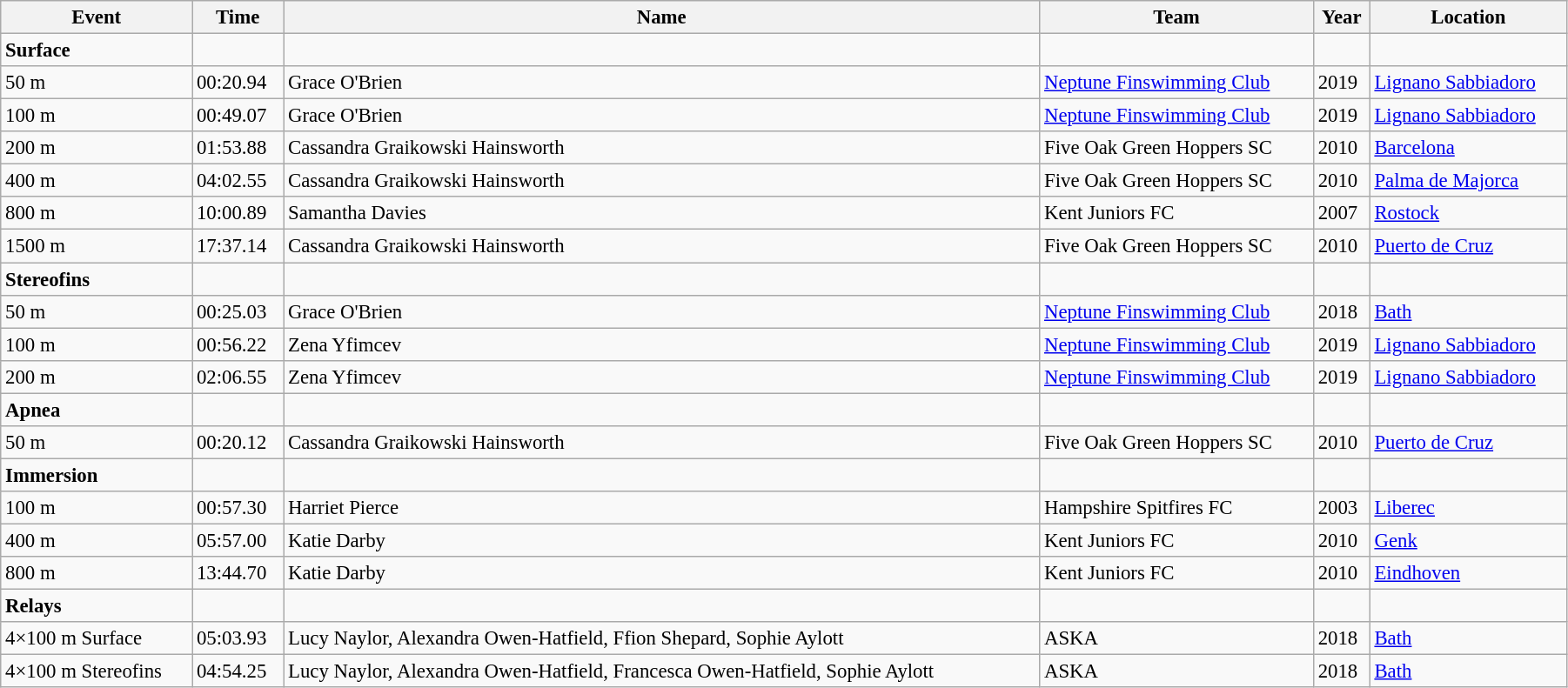<table class="wikitable" style="width: 95%; font-size: 95%;">
<tr>
<th>Event</th>
<th>Time</th>
<th>Name</th>
<th>Team</th>
<th>Year</th>
<th>Location</th>
</tr>
<tr>
<td><strong>Surface</strong></td>
<td></td>
<td></td>
<td></td>
<td></td>
</tr>
<tr>
<td>50 m</td>
<td>00:20.94</td>
<td>Grace O'Brien</td>
<td><a href='#'>Neptune Finswimming Club</a></td>
<td>2019</td>
<td> <a href='#'>Lignano Sabbiadoro</a></td>
</tr>
<tr>
<td>100 m</td>
<td>00:49.07</td>
<td>Grace O'Brien</td>
<td><a href='#'>Neptune Finswimming Club</a></td>
<td>2019</td>
<td> <a href='#'>Lignano Sabbiadoro</a></td>
</tr>
<tr>
<td>200 m</td>
<td>01:53.88</td>
<td>Cassandra Graikowski Hainsworth</td>
<td>Five Oak Green Hoppers SC</td>
<td>2010</td>
<td> <a href='#'>Barcelona</a></td>
</tr>
<tr>
<td>400 m</td>
<td>04:02.55</td>
<td>Cassandra Graikowski Hainsworth</td>
<td>Five Oak Green Hoppers SC</td>
<td>2010</td>
<td> <a href='#'>Palma de Majorca</a></td>
</tr>
<tr>
<td>800 m</td>
<td>10:00.89</td>
<td>Samantha Davies</td>
<td>Kent Juniors FC</td>
<td>2007</td>
<td> <a href='#'>Rostock</a></td>
</tr>
<tr>
<td>1500 m</td>
<td>17:37.14</td>
<td>Cassandra Graikowski Hainsworth</td>
<td>Five Oak Green Hoppers SC</td>
<td>2010</td>
<td> <a href='#'>Puerto de Cruz</a></td>
</tr>
<tr>
<td><strong>Stereofins</strong></td>
<td></td>
<td></td>
<td></td>
<td></td>
</tr>
<tr>
<td>50 m</td>
<td>00:25.03</td>
<td>Grace O'Brien</td>
<td><a href='#'>Neptune Finswimming Club</a></td>
<td>2018</td>
<td> <a href='#'>Bath</a></td>
</tr>
<tr>
<td>100 m</td>
<td>00:56.22</td>
<td>Zena Yfimcev</td>
<td><a href='#'>Neptune Finswimming Club</a></td>
<td>2019</td>
<td> <a href='#'>Lignano Sabbiadoro</a></td>
</tr>
<tr>
<td>200 m</td>
<td>02:06.55</td>
<td>Zena Yfimcev</td>
<td><a href='#'>Neptune Finswimming Club</a></td>
<td>2019</td>
<td> <a href='#'>Lignano Sabbiadoro</a></td>
</tr>
<tr>
<td><strong>Apnea</strong></td>
<td></td>
<td></td>
<td></td>
<td></td>
<td></td>
</tr>
<tr>
<td>50 m</td>
<td>00:20.12</td>
<td>Cassandra Graikowski Hainsworth</td>
<td>Five Oak Green Hoppers SC</td>
<td>2010</td>
<td> <a href='#'>Puerto de Cruz</a></td>
</tr>
<tr>
<td><strong>Immersion</strong></td>
<td></td>
<td></td>
<td></td>
<td></td>
<td></td>
</tr>
<tr>
<td>100 m</td>
<td>00:57.30</td>
<td>Harriet Pierce</td>
<td>Hampshire Spitfires FC</td>
<td>2003</td>
<td> <a href='#'>Liberec</a></td>
</tr>
<tr>
<td>400 m</td>
<td>05:57.00</td>
<td>Katie Darby</td>
<td>Kent Juniors FC</td>
<td>2010</td>
<td> <a href='#'>Genk</a></td>
</tr>
<tr>
<td>800 m</td>
<td>13:44.70</td>
<td>Katie Darby</td>
<td>Kent Juniors FC</td>
<td>2010</td>
<td> <a href='#'>Eindhoven</a></td>
</tr>
<tr>
<td><strong>Relays</strong></td>
<td></td>
<td></td>
<td></td>
<td></td>
<td></td>
</tr>
<tr>
<td>4×100 m Surface</td>
<td>05:03.93</td>
<td>Lucy Naylor, Alexandra Owen-Hatfield, Ffion Shepard, Sophie Aylott</td>
<td>ASKA</td>
<td>2018</td>
<td> <a href='#'>Bath</a></td>
</tr>
<tr>
<td>4×100 m Stereofins</td>
<td>04:54.25</td>
<td>Lucy Naylor, Alexandra Owen-Hatfield, Francesca Owen-Hatfield, Sophie Aylott</td>
<td>ASKA</td>
<td>2018</td>
<td> <a href='#'>Bath</a></td>
</tr>
</table>
